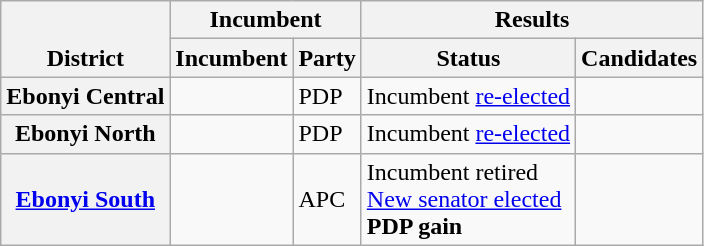<table class="wikitable sortable">
<tr valign=bottom>
<th rowspan=2>District</th>
<th colspan=2>Incumbent</th>
<th colspan=2>Results</th>
</tr>
<tr valign=bottom>
<th>Incumbent</th>
<th>Party</th>
<th>Status</th>
<th>Candidates</th>
</tr>
<tr>
<th>Ebonyi Central</th>
<td></td>
<td>PDP</td>
<td>Incumbent <a href='#'>re-elected</a></td>
<td nowrap></td>
</tr>
<tr>
<th>Ebonyi North</th>
<td></td>
<td>PDP</td>
<td>Incumbent <a href='#'>re-elected</a></td>
<td nowrap></td>
</tr>
<tr>
<th><a href='#'>Ebonyi South</a></th>
<td></td>
<td>APC</td>
<td>Incumbent retired<br><a href='#'>New senator elected</a><br><strong>PDP gain</strong></td>
<td nowrap></td>
</tr>
</table>
